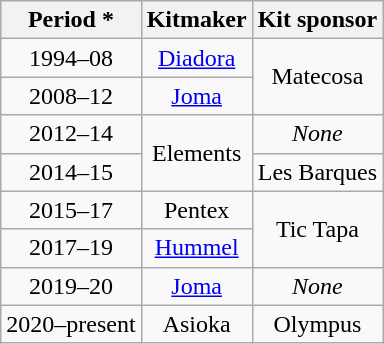<table class="wikitable" style="text-align: center">
<tr>
<th>Period *</th>
<th>Kitmaker</th>
<th>Kit sponsor</th>
</tr>
<tr>
<td>1994–08</td>
<td><a href='#'>Diadora</a></td>
<td rowspan=2>Matecosa</td>
</tr>
<tr>
<td>2008–12</td>
<td><a href='#'>Joma</a></td>
</tr>
<tr>
<td>2012–14</td>
<td rowspan=2>Elements</td>
<td><em>None</em></td>
</tr>
<tr>
<td>2014–15</td>
<td>Les Barques</td>
</tr>
<tr>
<td>2015–17</td>
<td>Pentex</td>
<td rowspan=2>Tic Tapa</td>
</tr>
<tr>
<td>2017–19</td>
<td><a href='#'>Hummel</a></td>
</tr>
<tr>
<td>2019–20</td>
<td><a href='#'>Joma</a></td>
<td><em>None</em></td>
</tr>
<tr>
<td>2020–present</td>
<td>Asioka</td>
<td>Olympus</td>
</tr>
</table>
